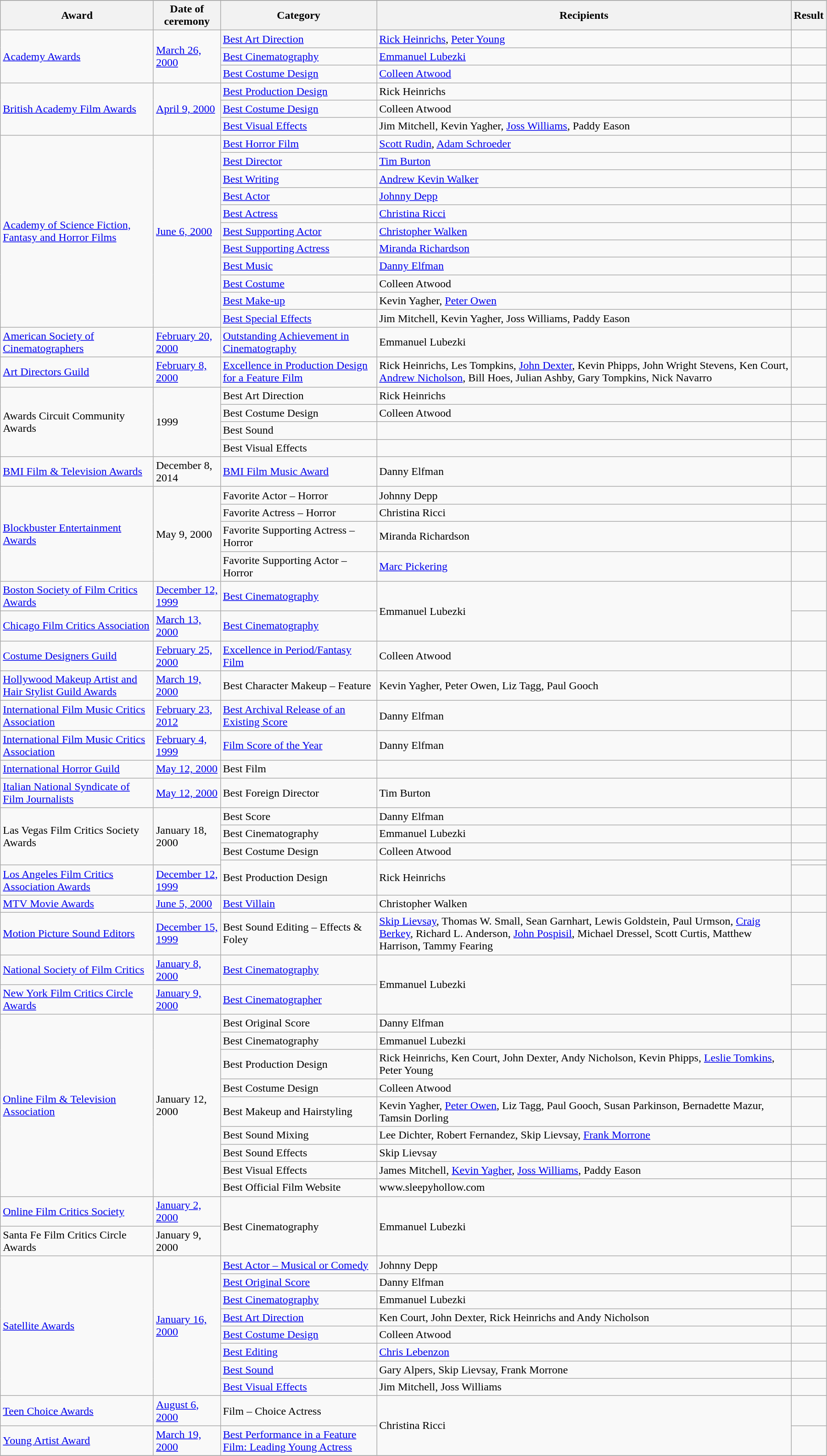<table class="wikitable sortable" width="95%">
<tr style="background:#ccc; text-align:center;">
</tr>
<tr style="background:#ccc; text-align:center;">
<th>Award</th>
<th>Date of ceremony</th>
<th>Category</th>
<th>Recipients</th>
<th>Result</th>
</tr>
<tr>
<td rowspan="3"><a href='#'>Academy Awards</a></td>
<td rowspan="3"><a href='#'>March 26, 2000</a></td>
<td><a href='#'>Best Art Direction</a></td>
<td><a href='#'>Rick Heinrichs</a>, <a href='#'>Peter Young</a></td>
<td></td>
</tr>
<tr>
<td><a href='#'>Best Cinematography</a></td>
<td><a href='#'>Emmanuel Lubezki</a></td>
<td></td>
</tr>
<tr>
<td><a href='#'>Best Costume Design</a></td>
<td><a href='#'>Colleen Atwood</a></td>
<td></td>
</tr>
<tr>
<td rowspan="3"><a href='#'>British Academy Film Awards</a></td>
<td rowspan="3"><a href='#'>April 9, 2000</a></td>
<td><a href='#'>Best Production Design</a></td>
<td>Rick Heinrichs</td>
<td></td>
</tr>
<tr>
<td><a href='#'>Best Costume Design</a></td>
<td>Colleen Atwood</td>
<td></td>
</tr>
<tr>
<td><a href='#'>Best Visual Effects</a></td>
<td>Jim Mitchell, Kevin Yagher, <a href='#'>Joss Williams</a>, Paddy Eason</td>
<td></td>
</tr>
<tr>
<td rowspan="11"><a href='#'>Academy of Science Fiction, Fantasy and Horror Films</a></td>
<td rowspan="11"><a href='#'>June 6, 2000</a></td>
<td><a href='#'>Best Horror Film</a></td>
<td><a href='#'>Scott Rudin</a>, <a href='#'>Adam Schroeder</a></td>
<td></td>
</tr>
<tr>
<td><a href='#'>Best Director</a></td>
<td><a href='#'>Tim Burton</a></td>
<td></td>
</tr>
<tr>
<td><a href='#'>Best Writing</a></td>
<td><a href='#'>Andrew Kevin Walker</a></td>
<td></td>
</tr>
<tr>
<td><a href='#'>Best Actor</a></td>
<td><a href='#'>Johnny Depp</a></td>
<td></td>
</tr>
<tr>
<td><a href='#'>Best Actress</a></td>
<td><a href='#'>Christina Ricci</a></td>
<td></td>
</tr>
<tr>
<td><a href='#'>Best Supporting Actor</a></td>
<td><a href='#'>Christopher Walken</a></td>
<td></td>
</tr>
<tr>
<td><a href='#'>Best Supporting Actress</a></td>
<td><a href='#'>Miranda Richardson</a></td>
<td></td>
</tr>
<tr>
<td><a href='#'>Best Music</a></td>
<td><a href='#'>Danny Elfman</a></td>
<td></td>
</tr>
<tr>
<td><a href='#'>Best Costume</a></td>
<td>Colleen Atwood</td>
<td></td>
</tr>
<tr>
<td><a href='#'>Best Make-up</a></td>
<td>Kevin Yagher, <a href='#'>Peter Owen</a></td>
<td></td>
</tr>
<tr>
<td><a href='#'>Best Special Effects</a></td>
<td>Jim Mitchell, Kevin Yagher, Joss Williams, Paddy Eason</td>
<td></td>
</tr>
<tr>
<td rowspan="1"><a href='#'>American Society of Cinematographers</a></td>
<td rowspan="1"><a href='#'>February 20, 2000</a></td>
<td><a href='#'>Outstanding Achievement in Cinematography</a></td>
<td>Emmanuel Lubezki</td>
<td></td>
</tr>
<tr>
<td rowspan="1"><a href='#'>Art Directors Guild</a></td>
<td rowspan="1"><a href='#'>February 8, 2000</a></td>
<td><a href='#'>Excellence in Production Design for a Feature Film</a></td>
<td>Rick Heinrichs, Les Tompkins, <a href='#'>John Dexter</a>, Kevin Phipps, John Wright Stevens, Ken Court, <a href='#'>Andrew Nicholson</a>, Bill Hoes, Julian Ashby, Gary Tompkins, Nick Navarro</td>
<td></td>
</tr>
<tr>
<td rowspan="4">Awards Circuit Community Awards</td>
<td rowspan="4">1999</td>
<td>Best Art Direction</td>
<td>Rick Heinrichs</td>
<td></td>
</tr>
<tr>
<td>Best Costume Design</td>
<td>Colleen Atwood</td>
<td></td>
</tr>
<tr>
<td>Best Sound</td>
<td></td>
<td></td>
</tr>
<tr>
<td>Best Visual Effects</td>
<td></td>
<td></td>
</tr>
<tr>
<td rowspan="1"><a href='#'>BMI Film & Television Awards</a></td>
<td rowspan="1">December 8, 2014</td>
<td><a href='#'>BMI Film Music Award</a></td>
<td>Danny Elfman</td>
<td></td>
</tr>
<tr>
<td rowspan="4"><a href='#'>Blockbuster Entertainment Awards</a></td>
<td rowspan="4">May 9, 2000</td>
<td>Favorite Actor – Horror</td>
<td>Johnny Depp</td>
<td></td>
</tr>
<tr>
<td>Favorite Actress – Horror</td>
<td>Christina Ricci</td>
<td></td>
</tr>
<tr>
<td>Favorite Supporting Actress – Horror</td>
<td>Miranda Richardson</td>
<td></td>
</tr>
<tr>
<td>Favorite Supporting Actor – Horror</td>
<td><a href='#'>Marc Pickering</a></td>
<td></td>
</tr>
<tr>
<td rowspan="1"><a href='#'>Boston Society of Film Critics Awards</a></td>
<td rowspan="1"><a href='#'>December 12, 1999</a></td>
<td><a href='#'>Best Cinematography</a></td>
<td rowspan="2">Emmanuel Lubezki</td>
<td></td>
</tr>
<tr>
<td rowspan="1"><a href='#'>Chicago Film Critics Association</a></td>
<td rowspan="1"><a href='#'>March 13, 2000</a></td>
<td><a href='#'>Best Cinematography</a></td>
<td></td>
</tr>
<tr>
<td rowspan="1"><a href='#'>Costume Designers Guild</a></td>
<td rowspan="1"><a href='#'>February 25, 2000</a></td>
<td><a href='#'>Excellence in Period/Fantasy Film</a></td>
<td>Colleen Atwood</td>
<td></td>
</tr>
<tr>
<td rowspan="1"><a href='#'>Hollywood Makeup Artist and Hair Stylist Guild Awards</a></td>
<td rowspan="1"><a href='#'>March 19, 2000</a></td>
<td>Best Character Makeup – Feature</td>
<td>Kevin Yagher, Peter Owen, Liz Tagg, Paul Gooch</td>
<td></td>
</tr>
<tr>
<td rowspan="1"><a href='#'>International Film Music Critics Association</a></td>
<td rowspan="1"><a href='#'>February 23, 2012</a></td>
<td><a href='#'>Best Archival Release of an Existing Score</a></td>
<td>Danny Elfman </td>
<td></td>
</tr>
<tr>
<td rowspan="1"><a href='#'>International Film Music Critics Association</a></td>
<td rowspan="1"><a href='#'>February 4, 1999</a></td>
<td><a href='#'>Film Score of the Year</a></td>
<td>Danny Elfman</td>
<td></td>
</tr>
<tr>
<td rowspan="1"><a href='#'>International Horror Guild</a></td>
<td rowspan="1"><a href='#'>May 12, 2000</a></td>
<td>Best Film</td>
<td></td>
<td></td>
</tr>
<tr>
<td rowspan="1"><a href='#'>Italian National Syndicate of Film Journalists</a></td>
<td rowspan="1"><a href='#'>May 12, 2000</a></td>
<td>Best Foreign Director</td>
<td>Tim Burton</td>
<td></td>
</tr>
<tr>
<td rowspan="4">Las Vegas Film Critics Society Awards</td>
<td rowspan="4">January 18, 2000</td>
<td>Best Score</td>
<td>Danny Elfman</td>
<td></td>
</tr>
<tr>
<td>Best Cinematography</td>
<td>Emmanuel Lubezki</td>
<td></td>
</tr>
<tr>
<td>Best Costume Design</td>
<td>Colleen Atwood</td>
<td></td>
</tr>
<tr>
<td rowspan="2">Best Production Design</td>
<td rowspan="2">Rick Heinrichs</td>
<td></td>
</tr>
<tr>
<td rowspan="1"><a href='#'>Los Angeles Film Critics Association Awards</a></td>
<td rowspan="1"><a href='#'>December 12, 1999</a></td>
<td></td>
</tr>
<tr>
<td rowspan="1"><a href='#'>MTV Movie Awards</a></td>
<td rowspan="1"><a href='#'>June 5, 2000</a></td>
<td><a href='#'>Best Villain</a></td>
<td>Christopher Walken</td>
<td></td>
</tr>
<tr>
<td rowspan="1"><a href='#'>Motion Picture Sound Editors</a></td>
<td rowspan="1"><a href='#'>December 15, 1999</a></td>
<td>Best Sound Editing – Effects & Foley</td>
<td><a href='#'>Skip Lievsay</a>, Thomas W. Small, Sean Garnhart, Lewis Goldstein, Paul Urmson, <a href='#'>Craig Berkey</a>, Richard L. Anderson, <a href='#'>John Pospisil</a>, Michael Dressel, Scott Curtis, Matthew Harrison, Tammy Fearing</td>
<td></td>
</tr>
<tr>
<td rowspan="1"><a href='#'>National Society of Film Critics</a></td>
<td rowspan="1"><a href='#'>January 8, 2000</a></td>
<td><a href='#'>Best Cinematography</a></td>
<td rowspan="2">Emmanuel Lubezki</td>
<td></td>
</tr>
<tr>
<td rowspan="1"><a href='#'>New York Film Critics Circle Awards</a></td>
<td rowspan="1"><a href='#'>January 9, 2000</a></td>
<td><a href='#'>Best Cinematographer</a></td>
<td></td>
</tr>
<tr>
<td rowspan="9"><a href='#'>Online Film & Television Association</a></td>
<td rowspan="9">January 12, 2000</td>
<td>Best Original Score</td>
<td>Danny Elfman</td>
<td></td>
</tr>
<tr>
<td>Best Cinematography</td>
<td>Emmanuel Lubezki</td>
<td></td>
</tr>
<tr>
<td>Best Production Design</td>
<td>Rick Heinrichs, Ken Court, John Dexter, Andy Nicholson, Kevin Phipps, <a href='#'>Leslie Tomkins</a>, Peter Young</td>
<td></td>
</tr>
<tr>
<td>Best Costume Design</td>
<td>Colleen Atwood</td>
<td></td>
</tr>
<tr>
<td>Best Makeup and Hairstyling</td>
<td>Kevin Yagher, <a href='#'>Peter Owen</a>, Liz Tagg, Paul Gooch, Susan Parkinson, Bernadette Mazur, Tamsin Dorling</td>
<td></td>
</tr>
<tr>
<td>Best Sound Mixing</td>
<td>Lee Dichter, Robert Fernandez, Skip Lievsay, <a href='#'>Frank Morrone</a></td>
<td></td>
</tr>
<tr>
<td>Best Sound Effects</td>
<td>Skip Lievsay</td>
<td></td>
</tr>
<tr>
<td>Best Visual Effects</td>
<td>James Mitchell, <a href='#'>Kevin Yagher</a>, <a href='#'>Joss Williams</a>, Paddy Eason</td>
<td></td>
</tr>
<tr>
<td>Best Official Film Website</td>
<td>www.sleepyhollow.com</td>
<td></td>
</tr>
<tr>
<td><a href='#'>Online Film Critics Society</a></td>
<td><a href='#'>January 2, 2000</a></td>
<td rowspan="2">Best Cinematography</td>
<td rowspan="2">Emmanuel Lubezki</td>
<td></td>
</tr>
<tr>
<td>Santa Fe Film Critics Circle Awards</td>
<td>January 9, 2000</td>
<td></td>
</tr>
<tr>
<td rowspan="8"><a href='#'>Satellite Awards</a></td>
<td rowspan="8"><a href='#'>January 16, 2000</a></td>
<td><a href='#'>Best Actor – Musical or Comedy</a></td>
<td>Johnny Depp</td>
<td></td>
</tr>
<tr>
<td><a href='#'>Best Original Score</a></td>
<td>Danny Elfman</td>
<td></td>
</tr>
<tr>
<td><a href='#'>Best Cinematography</a></td>
<td>Emmanuel Lubezki</td>
<td></td>
</tr>
<tr>
<td><a href='#'>Best Art Direction</a></td>
<td>Ken Court, John Dexter, Rick Heinrichs and Andy Nicholson</td>
<td></td>
</tr>
<tr>
<td><a href='#'>Best Costume Design</a></td>
<td>Colleen Atwood</td>
<td></td>
</tr>
<tr>
<td><a href='#'>Best Editing</a></td>
<td><a href='#'>Chris Lebenzon</a></td>
<td></td>
</tr>
<tr>
<td><a href='#'>Best Sound</a></td>
<td>Gary Alpers, Skip Lievsay, Frank Morrone</td>
<td></td>
</tr>
<tr>
<td><a href='#'>Best Visual Effects</a></td>
<td>Jim Mitchell, Joss Williams</td>
<td></td>
</tr>
<tr>
<td rowspan="1"><a href='#'>Teen Choice Awards</a></td>
<td rowspan="1"><a href='#'>August 6, 2000</a></td>
<td>Film – Choice Actress</td>
<td rowspan="2">Christina Ricci</td>
<td></td>
</tr>
<tr>
<td rowspan="1"><a href='#'>Young Artist Award</a></td>
<td rowspan="1"><a href='#'>March 19, 2000</a></td>
<td><a href='#'>Best Performance in a Feature Film: Leading Young Actress</a></td>
<td></td>
</tr>
<tr>
</tr>
</table>
